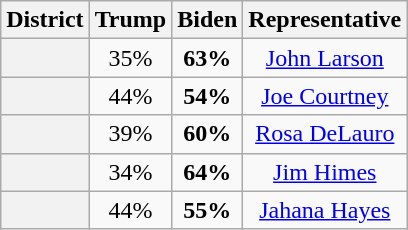<table class=wikitable>
<tr>
<th>District</th>
<th>Trump</th>
<th>Biden</th>
<th>Representative</th>
</tr>
<tr align=center>
<th></th>
<td>35%</td>
<td><strong>63%</strong></td>
<td><a href='#'>John Larson</a></td>
</tr>
<tr align=center>
<th></th>
<td>44%</td>
<td><strong>54%</strong></td>
<td><a href='#'>Joe Courtney</a></td>
</tr>
<tr align=center>
<th></th>
<td>39%</td>
<td><strong>60%</strong></td>
<td><a href='#'>Rosa DeLauro</a></td>
</tr>
<tr align=center>
<th></th>
<td>34%</td>
<td><strong>64%</strong></td>
<td><a href='#'>Jim Himes</a></td>
</tr>
<tr align=center>
<th></th>
<td>44%</td>
<td><strong>55%</strong></td>
<td><a href='#'>Jahana Hayes</a></td>
</tr>
</table>
